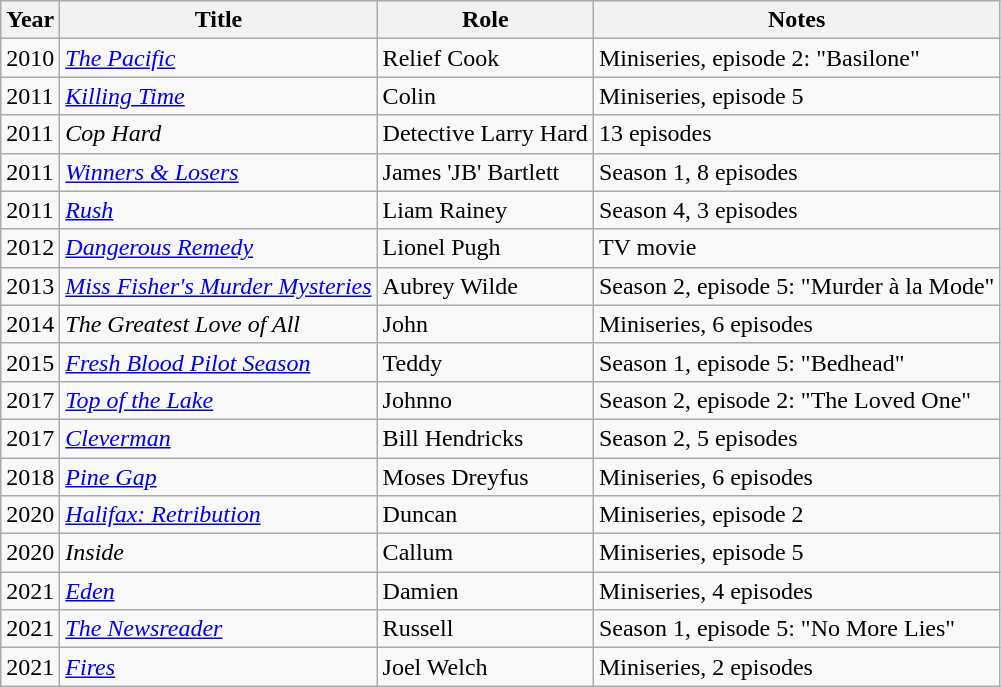<table class=wikitable>
<tr>
<th>Year</th>
<th>Title</th>
<th>Role</th>
<th>Notes</th>
</tr>
<tr>
<td>2010</td>
<td><em><a href='#'>The Pacific</a></em></td>
<td>Relief Cook</td>
<td>Miniseries, episode 2: "Basilone"</td>
</tr>
<tr>
<td>2011</td>
<td><em><a href='#'>Killing Time</a></em></td>
<td>Colin</td>
<td>Miniseries, episode 5</td>
</tr>
<tr>
<td>2011</td>
<td><em>Cop Hard</em></td>
<td>Detective Larry Hard</td>
<td>13 episodes</td>
</tr>
<tr>
<td>2011</td>
<td><em><a href='#'>Winners & Losers</a></em></td>
<td>James 'JB' Bartlett</td>
<td>Season 1, 8 episodes</td>
</tr>
<tr>
<td>2011</td>
<td><em><a href='#'>Rush</a></em></td>
<td>Liam Rainey</td>
<td>Season 4, 3 episodes</td>
</tr>
<tr>
<td>2012</td>
<td><em><a href='#'>Dangerous Remedy</a></em></td>
<td>Lionel Pugh</td>
<td>TV movie</td>
</tr>
<tr>
<td>2013</td>
<td><em><a href='#'>Miss Fisher's Murder Mysteries</a></em></td>
<td>Aubrey Wilde</td>
<td>Season 2, episode 5: "Murder à la Mode"</td>
</tr>
<tr>
<td>2014</td>
<td><em>The Greatest Love of All</em></td>
<td>John</td>
<td>Miniseries, 6 episodes</td>
</tr>
<tr>
<td>2015</td>
<td><em><a href='#'>Fresh Blood Pilot Season</a></em></td>
<td>Teddy</td>
<td>Season 1, episode 5: "Bedhead"</td>
</tr>
<tr>
<td>2017</td>
<td><em><a href='#'>Top of the Lake</a></em></td>
<td>Johnno</td>
<td>Season 2, episode 2: "The Loved One"</td>
</tr>
<tr>
<td>2017</td>
<td><em><a href='#'>Cleverman</a></em></td>
<td>Bill Hendricks</td>
<td>Season 2, 5 episodes</td>
</tr>
<tr>
<td>2018</td>
<td><em><a href='#'>Pine Gap</a></em></td>
<td>Moses Dreyfus</td>
<td>Miniseries, 6 episodes</td>
</tr>
<tr>
<td>2020</td>
<td><em><a href='#'>Halifax: Retribution</a></em></td>
<td>Duncan</td>
<td>Miniseries, episode 2</td>
</tr>
<tr>
<td>2020</td>
<td><em>Inside</em></td>
<td>Callum</td>
<td>Miniseries, episode 5</td>
</tr>
<tr>
<td>2021</td>
<td><em><a href='#'>Eden</a></em></td>
<td>Damien</td>
<td>Miniseries, 4 episodes</td>
</tr>
<tr>
<td>2021</td>
<td><em><a href='#'>The Newsreader</a></em></td>
<td>Russell</td>
<td>Season 1, episode 5: "No More Lies"</td>
</tr>
<tr>
<td>2021</td>
<td><em><a href='#'>Fires</a></em></td>
<td>Joel Welch</td>
<td>Miniseries, 2 episodes</td>
</tr>
</table>
